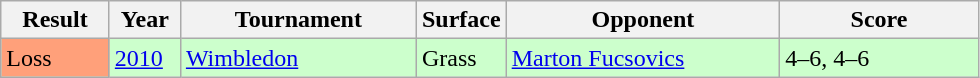<table class="sortable wikitable">
<tr>
<th style="width:65px;">Result</th>
<th style="width:40px;">Year</th>
<th style="width:150px;">Tournament</th>
<th style="width:50px;">Surface</th>
<th style="width:175px;">Opponent</th>
<th style="width:125px;" class="unsortable">Score</th>
</tr>
<tr style="background:#ccffcc;">
<td style="background:#ffa07a;">Loss</td>
<td><a href='#'>2010</a></td>
<td><a href='#'>Wimbledon</a></td>
<td>Grass</td>
<td> <a href='#'>Marton Fucsovics</a></td>
<td>4–6, 4–6</td>
</tr>
</table>
